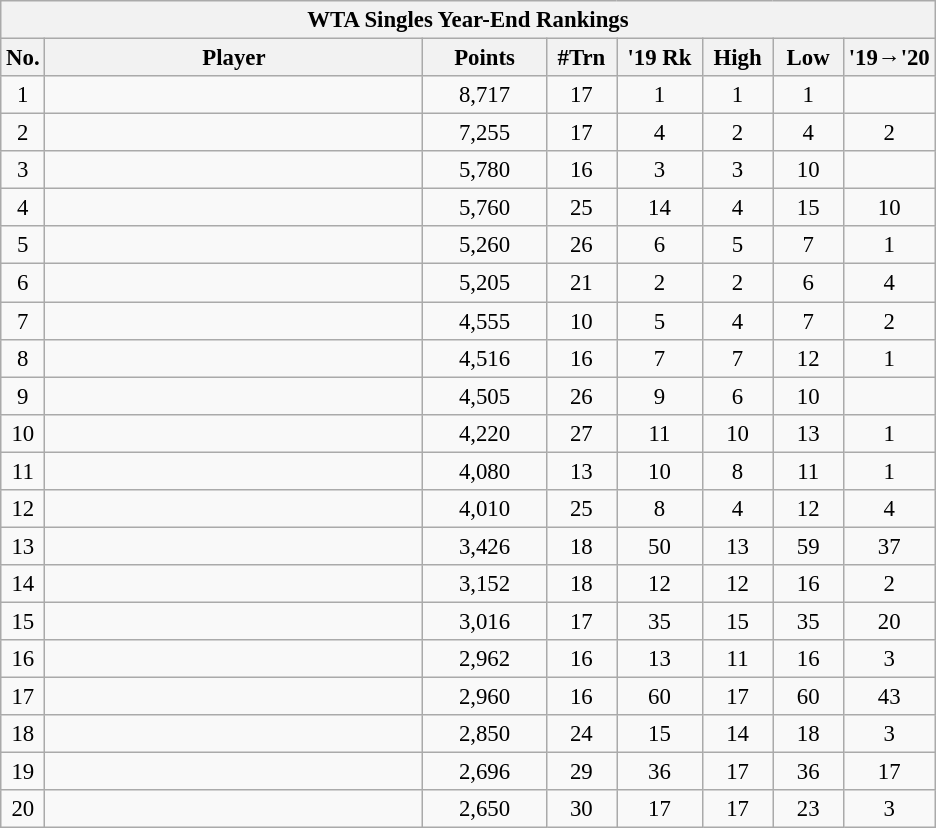<table class=wikitable style=font-size:95%;text-align:center>
<tr>
<th colspan="8">WTA Singles Year-End Rankings</th>
</tr>
<tr>
<th width="20">No.</th>
<th width="245">Player</th>
<th width="75">Points</th>
<th width=40>#Trn</th>
<th width=50>'19 Rk</th>
<th width=40>High</th>
<th width=40>Low</th>
<th width=50>'19→'20</th>
</tr>
<tr style="text-align:center;">
<td>1</td>
<td style="text-align:left;"></td>
<td>8,717</td>
<td>17</td>
<td>1</td>
<td>1</td>
<td>1</td>
<td></td>
</tr>
<tr style="text-align:center;">
<td>2</td>
<td style="text-align:left;"></td>
<td>7,255</td>
<td>17</td>
<td>4</td>
<td>2</td>
<td>4</td>
<td> 2</td>
</tr>
<tr style="text-align:center;">
<td>3</td>
<td style="text-align:left;"></td>
<td>5,780</td>
<td>16</td>
<td>3</td>
<td>3</td>
<td>10</td>
<td></td>
</tr>
<tr style="text-align:center;">
<td>4</td>
<td style="text-align:left;"></td>
<td>5,760</td>
<td>25</td>
<td>14</td>
<td>4</td>
<td>15</td>
<td> 10</td>
</tr>
<tr style="text-align:center;">
<td>5</td>
<td style="text-align:left;"></td>
<td>5,260</td>
<td>26</td>
<td>6</td>
<td>5</td>
<td>7</td>
<td> 1</td>
</tr>
<tr style="text-align:center;">
<td>6</td>
<td style="text-align:left;"></td>
<td>5,205</td>
<td>21</td>
<td>2</td>
<td>2</td>
<td>6</td>
<td> 4</td>
</tr>
<tr style="text-align:center;">
<td>7</td>
<td style="text-align:left;"></td>
<td>4,555</td>
<td>10</td>
<td>5</td>
<td>4</td>
<td>7</td>
<td> 2</td>
</tr>
<tr style="text-align:center;">
<td>8</td>
<td style="text-align:left;"></td>
<td>4,516</td>
<td>16</td>
<td>7</td>
<td>7</td>
<td>12</td>
<td> 1</td>
</tr>
<tr style="text-align:center;">
<td>9</td>
<td style="text-align:left;"></td>
<td>4,505</td>
<td>26</td>
<td>9</td>
<td>6</td>
<td>10</td>
<td></td>
</tr>
<tr style="text-align:center;">
<td>10</td>
<td style="text-align:left;"></td>
<td>4,220</td>
<td>27</td>
<td>11</td>
<td>10</td>
<td>13</td>
<td> 1</td>
</tr>
<tr style="text-align:center;">
<td>11</td>
<td style="text-align:left;"></td>
<td>4,080</td>
<td>13</td>
<td>10</td>
<td>8</td>
<td>11</td>
<td> 1</td>
</tr>
<tr style="text-align:center;">
<td>12</td>
<td style="text-align:left;"></td>
<td>4,010</td>
<td>25</td>
<td>8</td>
<td>4</td>
<td>12</td>
<td> 4</td>
</tr>
<tr style="text-align:center;">
<td>13</td>
<td style="text-align:left;"></td>
<td>3,426</td>
<td>18</td>
<td>50</td>
<td>13</td>
<td>59</td>
<td> 37</td>
</tr>
<tr style="text-align:center;">
<td>14</td>
<td style="text-align:left;"></td>
<td>3,152</td>
<td>18</td>
<td>12</td>
<td>12</td>
<td>16</td>
<td> 2</td>
</tr>
<tr style="text-align:center;">
<td>15</td>
<td style="text-align:left;"></td>
<td>3,016</td>
<td>17</td>
<td>35</td>
<td>15</td>
<td>35</td>
<td> 20</td>
</tr>
<tr style="text-align:center;">
<td>16</td>
<td style="text-align:left;"></td>
<td>2,962</td>
<td>16</td>
<td>13</td>
<td>11</td>
<td>16</td>
<td> 3</td>
</tr>
<tr style="text-align:center;">
<td>17</td>
<td style="text-align:left;"></td>
<td>2,960</td>
<td>16</td>
<td>60</td>
<td>17</td>
<td>60</td>
<td> 43</td>
</tr>
<tr style="text-align:center;">
<td>18</td>
<td style="text-align:left;"></td>
<td>2,850</td>
<td>24</td>
<td>15</td>
<td>14</td>
<td>18</td>
<td> 3</td>
</tr>
<tr style="text-align:center;">
<td>19</td>
<td style="text-align:left;"></td>
<td>2,696</td>
<td>29</td>
<td>36</td>
<td>17</td>
<td>36</td>
<td> 17</td>
</tr>
<tr style="text-align:center;">
<td>20</td>
<td style="text-align:left;"></td>
<td>2,650</td>
<td>30</td>
<td>17</td>
<td>17</td>
<td>23</td>
<td> 3</td>
</tr>
</table>
